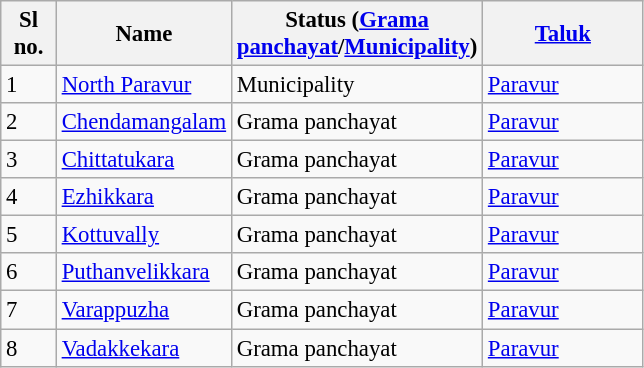<table class="wikitable sortable" style="font-size: 95%;">
<tr>
<th width="30px">Sl no.</th>
<th width="100px">Name</th>
<th width="130px">Status (<a href='#'>Grama panchayat</a>/<a href='#'>Municipality</a>)</th>
<th width="100px"><a href='#'>Taluk</a></th>
</tr>
<tr>
<td>1</td>
<td><a href='#'>North Paravur</a></td>
<td>Municipality</td>
<td><a href='#'>Paravur</a></td>
</tr>
<tr>
<td>2</td>
<td><a href='#'>Chendamangalam</a></td>
<td>Grama panchayat</td>
<td><a href='#'>Paravur</a></td>
</tr>
<tr>
<td>3</td>
<td><a href='#'>Chittatukara</a></td>
<td>Grama panchayat</td>
<td><a href='#'>Paravur</a></td>
</tr>
<tr>
<td>4</td>
<td><a href='#'>Ezhikkara</a></td>
<td>Grama panchayat</td>
<td><a href='#'>Paravur</a></td>
</tr>
<tr>
<td>5</td>
<td><a href='#'>Kottuvally</a></td>
<td>Grama panchayat</td>
<td><a href='#'>Paravur</a></td>
</tr>
<tr>
<td>6</td>
<td><a href='#'>Puthanvelikkara</a></td>
<td>Grama panchayat</td>
<td><a href='#'>Paravur</a></td>
</tr>
<tr>
<td>7</td>
<td><a href='#'>Varappuzha</a></td>
<td>Grama panchayat</td>
<td><a href='#'>Paravur</a></td>
</tr>
<tr>
<td>8</td>
<td><a href='#'>Vadakkekara</a></td>
<td>Grama panchayat</td>
<td><a href='#'>Paravur</a></td>
</tr>
</table>
